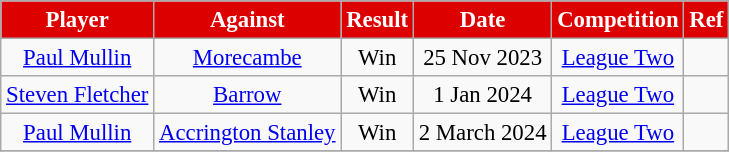<table class="wikitable" style="font-size: 95%; text-align: center">
<tr>
<th style="background:#d00; color:white; text-align:center;"!width=80>Player</th>
<th style="background:#d00; color:white; text-align:center;"!width=80>Against</th>
<th style="background:#d00; color:white; text-align:center;"!width=80>Result</th>
<th style="background:#d00; color:white; text-align:center;"!width=80>Date</th>
<th style="background:#d00; color:white; text-align:center;"!width=150>Competition</th>
<th style="background:#d00; color:white; text-align:center;"!width=150>Ref</th>
</tr>
<tr>
<td rowspan=1><a href='#'>Paul Mullin</a></td>
<td><a href='#'>Morecambe</a></td>
<td>Win</td>
<td>25 Nov 2023</td>
<td><a href='#'>League Two</a></td>
<td></td>
</tr>
<tr>
<td rowspan=1><a href='#'>Steven Fletcher</a></td>
<td><a href='#'>Barrow</a></td>
<td>Win</td>
<td>1 Jan 2024</td>
<td><a href='#'>League Two</a></td>
<td></td>
</tr>
<tr>
<td rowspan=1><a href='#'>Paul Mullin</a></td>
<td><a href='#'>Accrington Stanley</a></td>
<td>Win</td>
<td>2 March 2024</td>
<td><a href='#'>League Two</a></td>
<td></td>
</tr>
<tr>
</tr>
</table>
